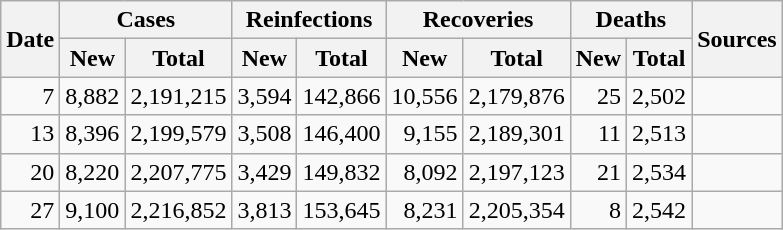<table class="wikitable sortable mw-collapsible mw-collapsed sticky-header-multi sort-under" style="text-align:right;">
<tr>
<th rowspan=2>Date</th>
<th colspan=2>Cases</th>
<th colspan=2>Reinfections</th>
<th colspan=2>Recoveries</th>
<th colspan=2>Deaths</th>
<th rowspan=2 class="unsortable">Sources</th>
</tr>
<tr>
<th>New</th>
<th>Total</th>
<th>New</th>
<th>Total</th>
<th>New</th>
<th>Total</th>
<th>New</th>
<th>Total</th>
</tr>
<tr>
<td>7</td>
<td>8,882</td>
<td>2,191,215</td>
<td>3,594</td>
<td>142,866</td>
<td>10,556</td>
<td>2,179,876</td>
<td>25</td>
<td>2,502</td>
<td></td>
</tr>
<tr>
<td>13</td>
<td>8,396</td>
<td>2,199,579</td>
<td>3,508</td>
<td>146,400</td>
<td>9,155</td>
<td>2,189,301</td>
<td>11</td>
<td>2,513</td>
<td></td>
</tr>
<tr>
<td>20</td>
<td>8,220</td>
<td>2,207,775</td>
<td>3,429</td>
<td>149,832</td>
<td>8,092</td>
<td>2,197,123</td>
<td>21</td>
<td>2,534</td>
<td></td>
</tr>
<tr>
<td>27</td>
<td>9,100</td>
<td>2,216,852</td>
<td>3,813</td>
<td>153,645</td>
<td>8,231</td>
<td>2,205,354</td>
<td>8</td>
<td>2,542</td>
<td></td>
</tr>
</table>
